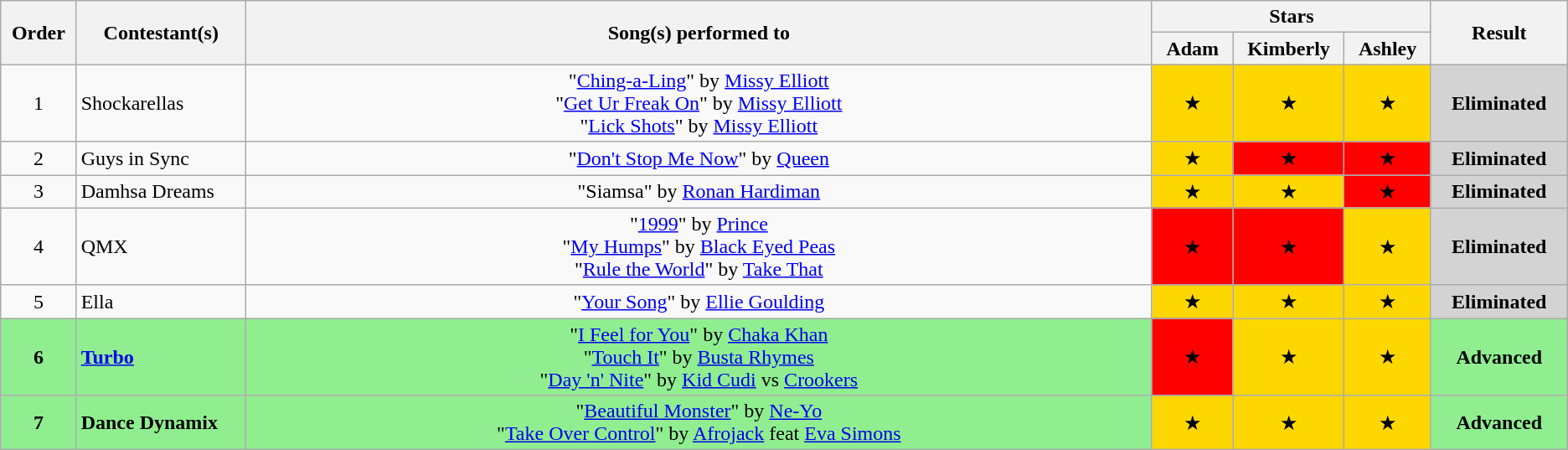<table class="wikitable" style="text-align:center;">
<tr>
<th style="width:2%;" rowspan="2">Order</th>
<th style="width:7%;" rowspan="2">Contestant(s)</th>
<th style="width:41%;" rowspan="2">Song(s) performed to</th>
<th style="width:9%;" colspan="3">Stars</th>
<th style="width:5%;" rowspan="2">Result</th>
</tr>
<tr>
<th style="width:3%;">Adam</th>
<th style="width:3%;">Kimberly</th>
<th style="width:3%;">Ashley</th>
</tr>
<tr>
<td>1</td>
<td style="text-align:left;">Shockarellas</td>
<td>"<a href='#'>Ching-a-Ling</a>" by <a href='#'>Missy Elliott</a> <br>"<a href='#'>Get Ur Freak On</a>" by <a href='#'>Missy Elliott</a> <br> "<a href='#'>Lick Shots</a>" by <a href='#'>Missy Elliott</a> <br></td>
<td style="background:gold;">★</td>
<td style="background:gold;">★</td>
<td style="background:gold;">★</td>
<td style="background:lightgrey;"><strong>Eliminated</strong></td>
</tr>
<tr>
<td>2</td>
<td style="text-align:left;">Guys in Sync</td>
<td>"<a href='#'>Don't Stop Me Now</a>" by <a href='#'>Queen</a></td>
<td style="background:gold;">★</td>
<td style="background:red;">★</td>
<td style="background:red;">★</td>
<td style="background:lightgrey;"><strong>Eliminated</strong></td>
</tr>
<tr>
<td>3</td>
<td style="text-align:left;">Damhsa Dreams</td>
<td>"Siamsa" by <a href='#'>Ronan Hardiman</a></td>
<td style="background:gold;">★</td>
<td style="background:gold;">★</td>
<td style="background:red;">★</td>
<td style="background:lightgrey;"><strong>Eliminated</strong></td>
</tr>
<tr>
<td>4</td>
<td style="text-align:left;">QMX</td>
<td>"<a href='#'>1999</a>" by <a href='#'>Prince</a> <br>"<a href='#'>My Humps</a>" by <a href='#'>Black Eyed Peas</a> <br> "<a href='#'>Rule the World</a>" by <a href='#'>Take That</a></td>
<td style="background:red;">★</td>
<td style="background:red;">★</td>
<td style="background:gold;">★</td>
<td style="background:lightgrey;"><strong>Eliminated</strong></td>
</tr>
<tr>
<td>5</td>
<td style="text-align:left;">Ella</td>
<td>"<a href='#'>Your Song</a>" by <a href='#'>Ellie Goulding</a></td>
<td style="background:gold;">★</td>
<td style="background:gold;">★</td>
<td style="background:gold;">★</td>
<td style="background:lightgrey;"><strong>Eliminated</strong></td>
</tr>
<tr style="background:lightgreen;">
<td><strong>6</strong></td>
<td style="text-align:left;"><strong><a href='#'>Turbo</a></strong></td>
<td>"<a href='#'>I Feel for You</a>" by <a href='#'>Chaka Khan</a> <br> "<a href='#'>Touch It</a>" by <a href='#'>Busta Rhymes</a> <br> "<a href='#'>Day 'n' Nite</a>" by <a href='#'>Kid Cudi</a> vs <a href='#'>Crookers</a></td>
<td style="background:red;">★</td>
<td style="background:gold;">★</td>
<td style="background:gold;">★</td>
<td><strong>Advanced</strong></td>
</tr>
<tr style="background:lightgreen;">
<td><strong>7</strong></td>
<td style="text-align:left;"><strong>Dance Dynamix</strong></td>
<td>"<a href='#'>Beautiful Monster</a>" by <a href='#'>Ne-Yo</a> <br> "<a href='#'>Take Over Control</a>" by <a href='#'>Afrojack</a> feat <a href='#'>Eva Simons</a></td>
<td style="background:gold;">★</td>
<td style="background:gold;">★</td>
<td style="background:gold;">★</td>
<td><strong>Advanced</strong></td>
</tr>
</table>
